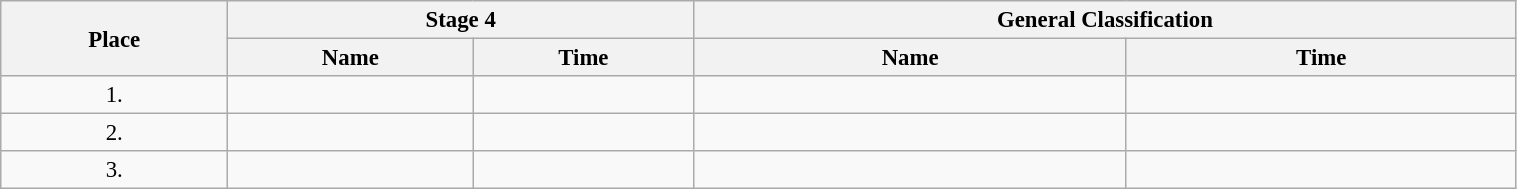<table class="wikitable"  style="font-size:95%; width:80%;">
<tr>
<th rowspan="2">Place</th>
<th colspan="2">Stage 4</th>
<th colspan="2">General Classification</th>
</tr>
<tr>
<th>Name</th>
<th>Time</th>
<th>Name</th>
<th>Time</th>
</tr>
<tr>
<td style="text-align:center;">1.</td>
<td></td>
<td></td>
<td></td>
<td></td>
</tr>
<tr>
<td style="text-align:center;">2.</td>
<td></td>
<td></td>
<td></td>
<td></td>
</tr>
<tr>
<td style="text-align:center;">3.</td>
<td></td>
<td></td>
<td></td>
<td></td>
</tr>
</table>
